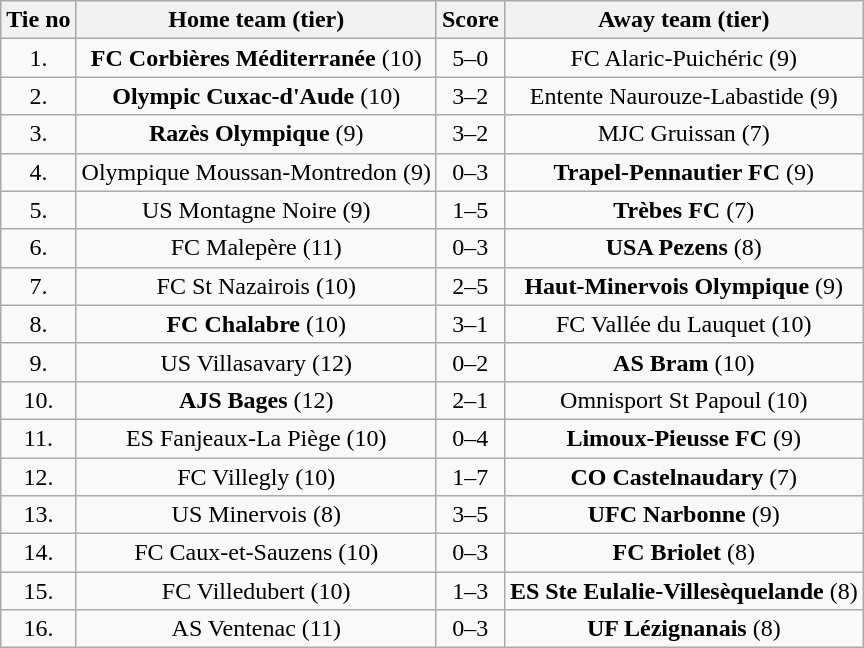<table class="wikitable" style="text-align: center">
<tr>
<th>Tie no</th>
<th>Home team (tier)</th>
<th>Score</th>
<th>Away team (tier)</th>
</tr>
<tr>
<td>1.</td>
<td><strong>FC Corbières Méditerranée</strong> (10)</td>
<td>5–0</td>
<td>FC Alaric-Puichéric (9)</td>
</tr>
<tr>
<td>2.</td>
<td><strong>Olympic Cuxac-d'Aude</strong> (10)</td>
<td>3–2</td>
<td>Entente Naurouze-Labastide (9)</td>
</tr>
<tr>
<td>3.</td>
<td><strong>Razès Olympique</strong> (9)</td>
<td>3–2</td>
<td>MJC Gruissan (7)</td>
</tr>
<tr>
<td>4.</td>
<td>Olympique Moussan-Montredon (9)</td>
<td>0–3</td>
<td><strong>Trapel-Pennautier FC</strong> (9)</td>
</tr>
<tr>
<td>5.</td>
<td>US Montagne Noire (9)</td>
<td>1–5</td>
<td><strong>Trèbes FC</strong> (7)</td>
</tr>
<tr>
<td>6.</td>
<td>FC Malepère (11)</td>
<td>0–3</td>
<td><strong>USA Pezens</strong> (8)</td>
</tr>
<tr>
<td>7.</td>
<td>FC St Nazairois (10)</td>
<td>2–5</td>
<td><strong>Haut-Minervois Olympique</strong> (9)</td>
</tr>
<tr>
<td>8.</td>
<td><strong>FC Chalabre</strong> (10)</td>
<td>3–1</td>
<td>FC Vallée du Lauquet (10)</td>
</tr>
<tr>
<td>9.</td>
<td>US Villasavary (12)</td>
<td>0–2</td>
<td><strong>AS Bram</strong> (10)</td>
</tr>
<tr>
<td>10.</td>
<td><strong>AJS Bages</strong> (12)</td>
<td>2–1</td>
<td>Omnisport St Papoul (10)</td>
</tr>
<tr>
<td>11.</td>
<td>ES Fanjeaux-La Piège (10)</td>
<td>0–4</td>
<td><strong>Limoux-Pieusse FC</strong> (9)</td>
</tr>
<tr>
<td>12.</td>
<td>FC Villegly (10)</td>
<td>1–7</td>
<td><strong>CO Castelnaudary</strong> (7)</td>
</tr>
<tr>
<td>13.</td>
<td>US Minervois (8)</td>
<td>3–5</td>
<td><strong>UFC Narbonne</strong> (9)</td>
</tr>
<tr>
<td>14.</td>
<td>FC Caux-et-Sauzens (10)</td>
<td>0–3</td>
<td><strong>FC Briolet</strong> (8)</td>
</tr>
<tr>
<td>15.</td>
<td>FC Villedubert (10)</td>
<td>1–3 </td>
<td><strong>ES Ste Eulalie-Villesèquelande</strong> (8)</td>
</tr>
<tr>
<td>16.</td>
<td>AS Ventenac (11)</td>
<td>0–3</td>
<td><strong>UF Lézignanais</strong> (8)</td>
</tr>
</table>
